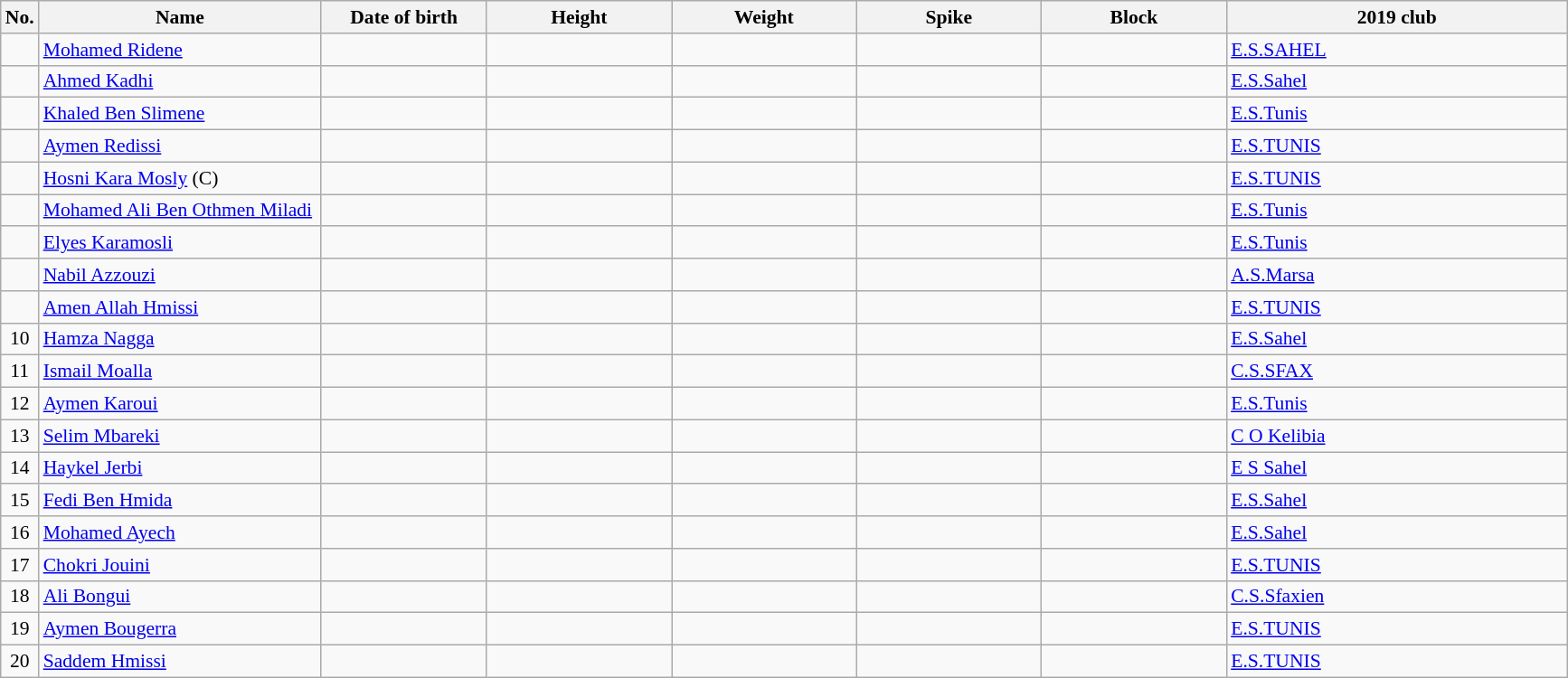<table class="wikitable sortable" style="font-size:90%; text-align:center;">
<tr>
<th>No.</th>
<th style="width:14em">Name</th>
<th style="width:8em">Date of birth</th>
<th style="width:9em">Height</th>
<th style="width:9em">Weight</th>
<th style="width:9em">Spike</th>
<th style="width:9em">Block</th>
<th style="width:17em">2019 club</th>
</tr>
<tr>
<td></td>
<td align=left><a href='#'>Mohamed Ridene</a></td>
<td align=right></td>
<td></td>
<td></td>
<td></td>
<td></td>
<td align=left> <a href='#'>E.S.SAHEL</a></td>
</tr>
<tr>
<td></td>
<td align=left><a href='#'>Ahmed Kadhi</a></td>
<td align=right></td>
<td></td>
<td></td>
<td></td>
<td></td>
<td align=left> <a href='#'>E.S.Sahel</a></td>
</tr>
<tr>
<td></td>
<td align=left><a href='#'>Khaled Ben Slimene</a></td>
<td align=right></td>
<td></td>
<td></td>
<td></td>
<td></td>
<td align=left> <a href='#'>E.S.Tunis</a></td>
</tr>
<tr>
<td></td>
<td align=left><a href='#'>Aymen Redissi</a></td>
<td align=right></td>
<td></td>
<td></td>
<td></td>
<td></td>
<td align=left> <a href='#'>E.S.TUNIS</a></td>
</tr>
<tr>
<td></td>
<td align=left><a href='#'>Hosni Kara Mosly</a> (C)</td>
<td align="right"></td>
<td></td>
<td></td>
<td></td>
<td></td>
<td align=left> <a href='#'>E.S.TUNIS</a></td>
</tr>
<tr>
<td></td>
<td align=left><a href='#'>Mohamed Ali Ben Othmen Miladi</a></td>
<td align=right></td>
<td></td>
<td></td>
<td></td>
<td></td>
<td align=left> <a href='#'>E.S.Tunis</a></td>
</tr>
<tr>
<td></td>
<td align=left><a href='#'>Elyes Karamosli</a></td>
<td align=right></td>
<td></td>
<td></td>
<td></td>
<td></td>
<td align=left> <a href='#'>E.S.Tunis</a></td>
</tr>
<tr>
<td></td>
<td align=left><a href='#'>Nabil Azzouzi</a></td>
<td align=right></td>
<td></td>
<td></td>
<td></td>
<td></td>
<td align=left> <a href='#'>A.S.Marsa</a></td>
</tr>
<tr>
<td></td>
<td align=left><a href='#'>Amen Allah Hmissi</a></td>
<td align=right></td>
<td></td>
<td></td>
<td></td>
<td></td>
<td align=left> <a href='#'>E.S.TUNIS</a></td>
</tr>
<tr>
<td>10</td>
<td align=left><a href='#'>Hamza Nagga</a></td>
<td align=right></td>
<td></td>
<td></td>
<td></td>
<td></td>
<td align=left> <a href='#'>E.S.Sahel</a></td>
</tr>
<tr>
<td>11</td>
<td align=left><a href='#'>Ismail Moalla</a></td>
<td align=right></td>
<td></td>
<td></td>
<td></td>
<td></td>
<td align=left> <a href='#'>C.S.SFAX</a></td>
</tr>
<tr>
<td>12</td>
<td align=left><a href='#'>Aymen Karoui</a></td>
<td align=right></td>
<td></td>
<td></td>
<td></td>
<td></td>
<td align=left> <a href='#'>E.S.Tunis</a></td>
</tr>
<tr>
<td>13</td>
<td align=left><a href='#'>Selim Mbareki</a></td>
<td align=right></td>
<td></td>
<td></td>
<td></td>
<td></td>
<td align=left> <a href='#'>C O Kelibia</a></td>
</tr>
<tr>
<td>14</td>
<td align=left><a href='#'>Haykel Jerbi</a></td>
<td align=right></td>
<td></td>
<td></td>
<td></td>
<td></td>
<td align=left> <a href='#'>E S Sahel</a></td>
</tr>
<tr>
<td>15</td>
<td align=left><a href='#'>Fedi Ben Hmida</a></td>
<td align=right></td>
<td></td>
<td></td>
<td></td>
<td></td>
<td align=left> <a href='#'>E.S.Sahel</a></td>
</tr>
<tr>
<td>16</td>
<td align=left><a href='#'>Mohamed Ayech</a></td>
<td align=right></td>
<td></td>
<td></td>
<td></td>
<td></td>
<td align=left> <a href='#'>E.S.Sahel</a></td>
</tr>
<tr>
<td>17</td>
<td align=left><a href='#'>Chokri Jouini</a></td>
<td align=right></td>
<td></td>
<td></td>
<td></td>
<td></td>
<td align=left> <a href='#'>E.S.TUNIS</a></td>
</tr>
<tr>
<td>18</td>
<td align=left><a href='#'>Ali Bongui</a></td>
<td align=right></td>
<td></td>
<td></td>
<td></td>
<td></td>
<td align=left> <a href='#'>C.S.Sfaxien</a></td>
</tr>
<tr>
<td>19</td>
<td align=left><a href='#'>Aymen Bougerra</a></td>
<td align=right></td>
<td></td>
<td></td>
<td></td>
<td></td>
<td align=left> <a href='#'>E.S.TUNIS</a></td>
</tr>
<tr>
<td>20</td>
<td align=left><a href='#'>Saddem Hmissi</a></td>
<td align=right></td>
<td></td>
<td></td>
<td></td>
<td></td>
<td align=left> <a href='#'>E.S.TUNIS</a></td>
</tr>
</table>
